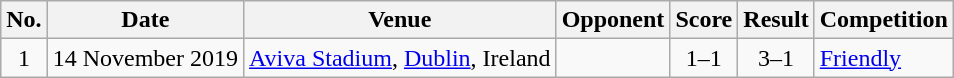<table class="wikitable sortable">
<tr>
<th scope="col">No.</th>
<th scope="col">Date</th>
<th scope="col">Venue</th>
<th scope="col">Opponent</th>
<th scope="col">Score</th>
<th scope="col">Result</th>
<th scope="col">Competition</th>
</tr>
<tr>
<td style="text-align:center">1</td>
<td>14 November 2019</td>
<td><a href='#'>Aviva Stadium</a>, <a href='#'>Dublin</a>, Ireland</td>
<td></td>
<td style="text-align:center">1–1</td>
<td style="text-align:center">3–1</td>
<td><a href='#'>Friendly</a></td>
</tr>
</table>
